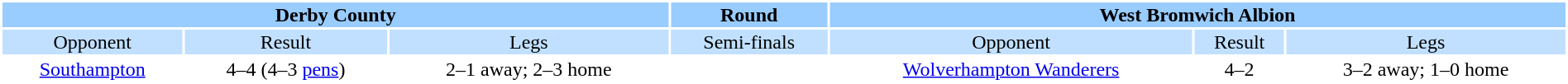<table width="100%" bgcolor=white>
<tr valign=top bgcolor=#99ccff>
<th colspan=3 style="width:1*"><strong>Derby County</strong></th>
<th><strong>Round</strong></th>
<th colspan=3 style="width:1*"><strong>West Bromwich Albion</strong></th>
</tr>
<tr valign=top align="center" bgcolor=#c1e0ff>
<td>Opponent</td>
<td>Result</td>
<td>Legs</td>
<td bgcolor=#c1e0ff>Semi-finals</td>
<td>Opponent</td>
<td>Result</td>
<td>Legs</td>
</tr>
<tr align="center">
<td><a href='#'>Southampton</a></td>
<td>4–4 (4–3 <a href='#'>pens</a>)</td>
<td>2–1 away; 2–3 home</td>
<td></td>
<td><a href='#'>Wolverhampton Wanderers</a></td>
<td>4–2</td>
<td>3–2 away; 1–0 home</td>
</tr>
</table>
